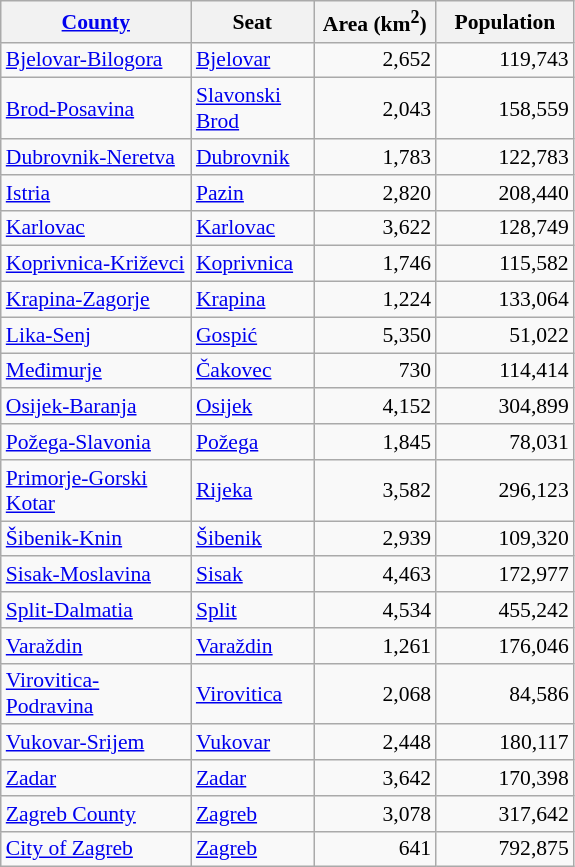<table class="sortable wikitable" style="cellspacing=2px; text-align:left; font-size:90%;">
<tr style="font-size:100%; text-align:right;">
<th style="width:120px;"><a href='#'>County</a></th>
<th style="width:75px;">Seat</th>
<th style="width:75px;">Area (km<sup>2</sup>)</th>
<th style="width:85px;">Population</th>
</tr>
<tr>
<td><a href='#'>Bjelovar-Bilogora</a></td>
<td><a href='#'>Bjelovar</a></td>
<td style="text-align:right">2,652</td>
<td style="text-align:right">119,743</td>
</tr>
<tr>
<td><a href='#'>Brod-Posavina</a></td>
<td><a href='#'>Slavonski Brod</a></td>
<td style="text-align:right">2,043</td>
<td style="text-align:right">158,559</td>
</tr>
<tr>
<td><a href='#'>Dubrovnik-Neretva</a></td>
<td><a href='#'>Dubrovnik</a></td>
<td style="text-align:right">1,783</td>
<td style="text-align:right">122,783</td>
</tr>
<tr>
<td><a href='#'>Istria</a></td>
<td><a href='#'>Pazin</a></td>
<td style="text-align:right">2,820</td>
<td style="text-align:right">208,440</td>
</tr>
<tr>
<td><a href='#'>Karlovac</a></td>
<td><a href='#'>Karlovac</a></td>
<td style="text-align:right">3,622</td>
<td style="text-align:right">128,749</td>
</tr>
<tr>
<td><a href='#'>Koprivnica-Križevci</a></td>
<td><a href='#'>Koprivnica</a></td>
<td style="text-align:right">1,746</td>
<td style="text-align:right">115,582</td>
</tr>
<tr>
<td><a href='#'>Krapina-Zagorje</a></td>
<td><a href='#'>Krapina</a></td>
<td style="text-align:right">1,224</td>
<td style="text-align:right">133,064</td>
</tr>
<tr>
<td><a href='#'>Lika-Senj</a></td>
<td><a href='#'>Gospić</a></td>
<td style="text-align:right">5,350</td>
<td style="text-align:right">51,022</td>
</tr>
<tr>
<td><a href='#'>Međimurje</a></td>
<td><a href='#'>Čakovec</a></td>
<td style="text-align:right">730</td>
<td style="text-align:right">114,414</td>
</tr>
<tr>
<td><a href='#'>Osijek-Baranja</a></td>
<td><a href='#'>Osijek</a></td>
<td style="text-align:right">4,152</td>
<td style="text-align:right">304,899</td>
</tr>
<tr>
<td><a href='#'>Požega-Slavonia</a></td>
<td><a href='#'>Požega</a></td>
<td style="text-align:right">1,845</td>
<td style="text-align:right">78,031</td>
</tr>
<tr>
<td><a href='#'>Primorje-Gorski Kotar</a></td>
<td><a href='#'>Rijeka</a></td>
<td style="text-align:right">3,582</td>
<td style="text-align:right">296,123</td>
</tr>
<tr>
<td><a href='#'>Šibenik-Knin</a></td>
<td><a href='#'>Šibenik</a></td>
<td style="text-align:right">2,939</td>
<td style="text-align:right">109,320</td>
</tr>
<tr>
<td><a href='#'>Sisak-Moslavina</a></td>
<td><a href='#'>Sisak</a></td>
<td style="text-align:right">4,463</td>
<td style="text-align:right">172,977</td>
</tr>
<tr>
<td><a href='#'>Split-Dalmatia</a></td>
<td><a href='#'>Split</a></td>
<td style="text-align:right">4,534</td>
<td style="text-align:right">455,242</td>
</tr>
<tr>
<td><a href='#'>Varaždin</a></td>
<td><a href='#'>Varaždin</a></td>
<td style="text-align:right">1,261</td>
<td style="text-align:right">176,046</td>
</tr>
<tr>
<td><a href='#'>Virovitica-Podravina</a></td>
<td><a href='#'>Virovitica</a></td>
<td style="text-align:right">2,068</td>
<td style="text-align:right">84,586</td>
</tr>
<tr>
<td><a href='#'>Vukovar-Srijem</a></td>
<td><a href='#'>Vukovar</a></td>
<td style="text-align:right">2,448</td>
<td style="text-align:right">180,117</td>
</tr>
<tr>
<td><a href='#'>Zadar</a></td>
<td><a href='#'>Zadar</a></td>
<td style="text-align:right">3,642</td>
<td style="text-align:right">170,398</td>
</tr>
<tr>
<td><a href='#'>Zagreb County</a></td>
<td><a href='#'>Zagreb</a></td>
<td style="text-align:right">3,078</td>
<td style="text-align:right">317,642</td>
</tr>
<tr>
<td><a href='#'>City of Zagreb</a></td>
<td><a href='#'>Zagreb</a></td>
<td style="text-align:right">641</td>
<td style="text-align:right">792,875</td>
</tr>
</table>
